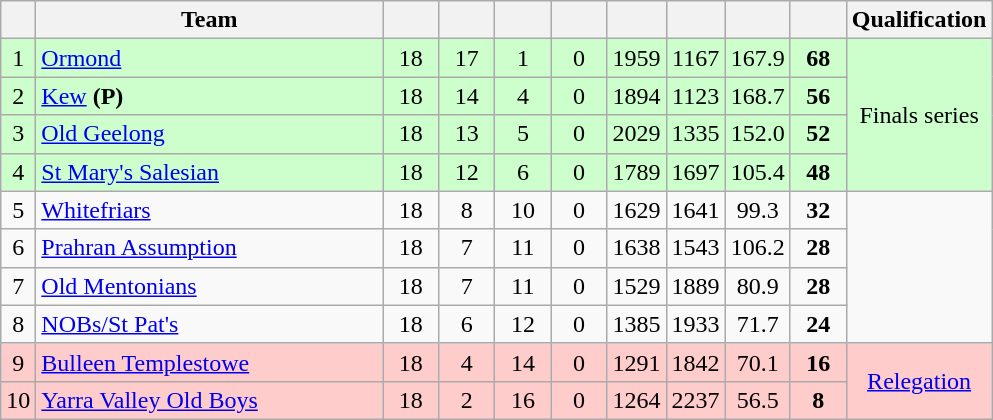<table class="wikitable" style="text-align:center; margin-bottom:0">
<tr>
<th style="width:10px"></th>
<th style="width:35%;">Team</th>
<th style="width:30px;"></th>
<th style="width:30px;"></th>
<th style="width:30px;"></th>
<th style="width:30px;"></th>
<th style="width:30px;"></th>
<th style="width:30px;"></th>
<th style="width:30px;"></th>
<th style="width:30px;"></th>
<th>Qualification</th>
</tr>
<tr style="background:#ccffcc;">
<td>1</td>
<td style="text-align:left;"><a href='#'>Ormond</a></td>
<td>18</td>
<td>17</td>
<td>1</td>
<td>0</td>
<td>1959</td>
<td>1167</td>
<td>167.9</td>
<td><strong>68</strong></td>
<td rowspan=4>Finals series</td>
</tr>
<tr style="background:#ccffcc;">
<td>2</td>
<td style="text-align:left;"><a href='#'>Kew</a> <strong>(P)</strong></td>
<td>18</td>
<td>14</td>
<td>4</td>
<td>0</td>
<td>1894</td>
<td>1123</td>
<td>168.7</td>
<td><strong>56</strong></td>
</tr>
<tr style="background:#ccffcc;">
<td>3</td>
<td style="text-align:left;"><a href='#'>Old Geelong</a></td>
<td>18</td>
<td>13</td>
<td>5</td>
<td>0</td>
<td>2029</td>
<td>1335</td>
<td>152.0</td>
<td><strong>52</strong></td>
</tr>
<tr style="background:#ccffcc;">
<td>4</td>
<td style="text-align:left;"><a href='#'>St Mary's Salesian</a></td>
<td>18</td>
<td>12</td>
<td>6</td>
<td>0</td>
<td>1789</td>
<td>1697</td>
<td>105.4</td>
<td><strong>48</strong></td>
</tr>
<tr>
<td>5</td>
<td style="text-align:left;"><a href='#'>Whitefriars</a></td>
<td>18</td>
<td>8</td>
<td>10</td>
<td>0</td>
<td>1629</td>
<td>1641</td>
<td>99.3</td>
<td><strong>32</strong></td>
</tr>
<tr>
<td>6</td>
<td style="text-align:left;"><a href='#'>Prahran Assumption</a></td>
<td>18</td>
<td>7</td>
<td>11</td>
<td>0</td>
<td>1638</td>
<td>1543</td>
<td>106.2</td>
<td><strong>28</strong></td>
</tr>
<tr>
<td>7</td>
<td style="text-align:left;"><a href='#'>Old Mentonians</a></td>
<td>18</td>
<td>7</td>
<td>11</td>
<td>0</td>
<td>1529</td>
<td>1889</td>
<td>80.9</td>
<td><strong>28</strong></td>
</tr>
<tr>
<td>8</td>
<td style="text-align:left;"><a href='#'>NOBs/St Pat's</a></td>
<td>18</td>
<td>6</td>
<td>12</td>
<td>0</td>
<td>1385</td>
<td>1933</td>
<td>71.7</td>
<td><strong>24</strong></td>
</tr>
<tr style="background:#FFCCCC;">
<td>9</td>
<td style="text-align:left;"><a href='#'>Bulleen Templestowe</a></td>
<td>18</td>
<td>4</td>
<td>14</td>
<td>0</td>
<td>1291</td>
<td>1842</td>
<td>70.1</td>
<td><strong>16</strong></td>
<td rowspan=2><a href='#'>Relegation</a></td>
</tr>
<tr style="background:#FFCCCC;">
<td>10</td>
<td style="text-align:left;"><a href='#'>Yarra Valley Old Boys</a></td>
<td>18</td>
<td>2</td>
<td>16</td>
<td>0</td>
<td>1264</td>
<td>2237</td>
<td>56.5</td>
<td><strong>8</strong></td>
</tr>
</table>
